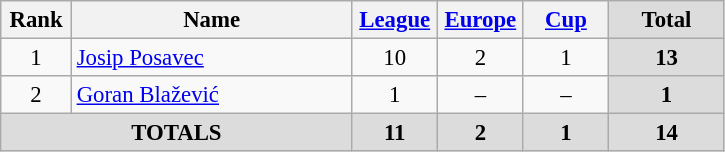<table class="wikitable" style="font-size: 95%; text-align: center;">
<tr>
<th width=40>Rank</th>
<th width=180>Name</th>
<th width=50><a href='#'>League</a></th>
<th width=50><a href='#'>Europe</a></th>
<th width=50><a href='#'>Cup</a></th>
<th width=70 style="background: #DCDCDC">Total</th>
</tr>
<tr>
<td rowspan=1>1</td>
<td style="text-align:left;"> <a href='#'>Josip Posavec</a></td>
<td>10</td>
<td>2</td>
<td>1</td>
<th style="background: #DCDCDC">13</th>
</tr>
<tr>
<td rowspan=1>2</td>
<td style="text-align:left;"> <a href='#'>Goran Blažević</a></td>
<td>1</td>
<td>–</td>
<td>–</td>
<th style="background: #DCDCDC">1</th>
</tr>
<tr>
<th colspan="2" align="center" style="background: #DCDCDC">TOTALS</th>
<th style="background: #DCDCDC">11</th>
<th style="background: #DCDCDC">2</th>
<th style="background: #DCDCDC">1</th>
<th style="background: #DCDCDC">14</th>
</tr>
</table>
